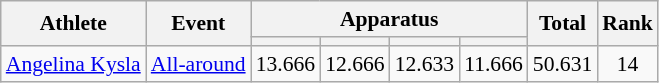<table class="wikitable" style="font-size:90%">
<tr>
<th rowspan=2>Athlete</th>
<th rowspan=2>Event</th>
<th colspan=4>Apparatus</th>
<th rowspan=2>Total</th>
<th rowspan=2>Rank</th>
</tr>
<tr style="font-size:95%">
<th></th>
<th></th>
<th></th>
<th></th>
</tr>
<tr align=center>
<td align=left><a href='#'>Angelina Kysla</a></td>
<td align=left><a href='#'>All-around</a></td>
<td>13.666</td>
<td>12.666</td>
<td>12.633</td>
<td>11.666</td>
<td>50.631</td>
<td>14</td>
</tr>
</table>
